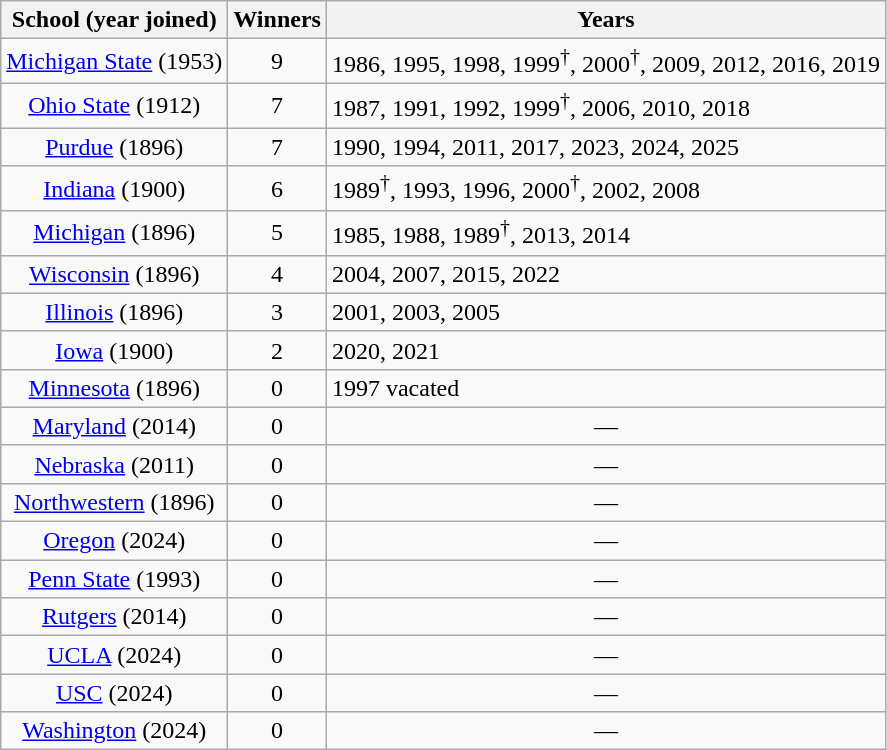<table class="wikitable">
<tr>
<th>School (year joined)</th>
<th>Winners</th>
<th>Years</th>
</tr>
<tr align="center">
<td><a href='#'>Michigan State</a> (1953)</td>
<td>9</td>
<td align="left">1986, 1995, 1998, 1999<sup>†</sup>, 2000<sup>†</sup>, 2009, 2012, 2016, 2019</td>
</tr>
<tr align="center">
<td><a href='#'>Ohio State</a> (1912)</td>
<td>7</td>
<td align="left">1987, 1991, 1992, 1999<sup>†</sup>, 2006, 2010, 2018</td>
</tr>
<tr align="center">
<td><a href='#'>Purdue</a> (1896)</td>
<td>7</td>
<td align="left">1990, 1994, 2011, 2017, 2023, 2024, 2025</td>
</tr>
<tr align="center">
<td><a href='#'>Indiana</a> (1900)</td>
<td>6</td>
<td align="left">1989<sup>†</sup>, 1993, 1996, 2000<sup>†</sup>, 2002, 2008</td>
</tr>
<tr align="center">
<td><a href='#'>Michigan</a> (1896)</td>
<td>5</td>
<td align="left">1985, 1988, 1989<sup>†</sup>, 2013, 2014</td>
</tr>
<tr align="center">
<td><a href='#'>Wisconsin</a> (1896)</td>
<td>4</td>
<td align="left">2004, 2007, 2015, 2022</td>
</tr>
<tr align="center">
<td><a href='#'>Illinois</a> (1896)</td>
<td>3</td>
<td align="left">2001, 2003, 2005</td>
</tr>
<tr align="center">
<td><a href='#'>Iowa</a> (1900)</td>
<td>2</td>
<td align="left">2020, 2021</td>
</tr>
<tr align="center">
<td><a href='#'>Minnesota</a> (1896)</td>
<td>0</td>
<td align="left">1997 vacated</td>
</tr>
<tr align=center>
<td><a href='#'>Maryland</a> (2014)</td>
<td>0</td>
<td>—</td>
</tr>
<tr align=center>
<td><a href='#'>Nebraska</a> (2011)</td>
<td>0</td>
<td>—</td>
</tr>
<tr align=center>
<td><a href='#'>Northwestern</a> (1896)</td>
<td>0</td>
<td>—</td>
</tr>
<tr align=center>
<td><a href='#'>Oregon</a> (2024)</td>
<td>0</td>
<td>—</td>
</tr>
<tr align=center>
<td><a href='#'>Penn State</a> (1993)</td>
<td>0</td>
<td>—</td>
</tr>
<tr align=center>
<td><a href='#'>Rutgers</a> (2014)</td>
<td>0</td>
<td>—</td>
</tr>
<tr align=center>
<td><a href='#'>UCLA</a> (2024)</td>
<td>0</td>
<td>—</td>
</tr>
<tr align=center>
<td><a href='#'>USC</a> (2024)</td>
<td>0</td>
<td>—</td>
</tr>
<tr align=center>
<td><a href='#'>Washington</a> (2024)</td>
<td>0</td>
<td>—</td>
</tr>
</table>
